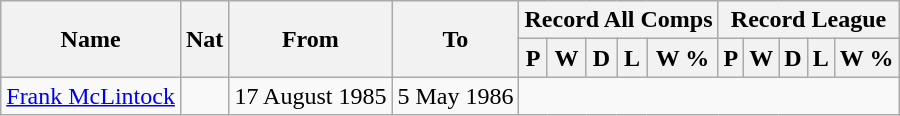<table style="text-align: center" class="wikitable">
<tr>
<th rowspan="2">Name</th>
<th rowspan="2">Nat</th>
<th rowspan="2">From</th>
<th rowspan="2">To</th>
<th colspan="5">Record All Comps</th>
<th colspan="5">Record League</th>
</tr>
<tr>
<th>P</th>
<th>W</th>
<th>D</th>
<th>L</th>
<th>W %</th>
<th>P</th>
<th>W</th>
<th>D</th>
<th>L</th>
<th>W %</th>
</tr>
<tr>
<td style="text-align:left;"><a href='#'>Frank McLintock</a></td>
<td></td>
<td style="text-align:left;">17 August 1985</td>
<td style="text-align:left;">5 May 1986<br>
</td>
</tr>
</table>
